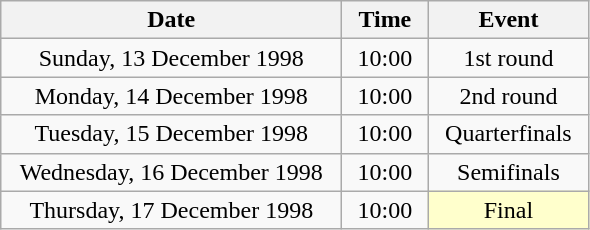<table class = "wikitable" style="text-align:center;">
<tr>
<th width=220>Date</th>
<th width=50>Time</th>
<th width=100>Event</th>
</tr>
<tr>
<td>Sunday, 13 December 1998</td>
<td>10:00</td>
<td>1st round</td>
</tr>
<tr>
<td>Monday, 14 December 1998</td>
<td>10:00</td>
<td>2nd round</td>
</tr>
<tr>
<td>Tuesday, 15 December 1998</td>
<td>10:00</td>
<td>Quarterfinals</td>
</tr>
<tr>
<td>Wednesday, 16 December 1998</td>
<td>10:00</td>
<td>Semifinals</td>
</tr>
<tr>
<td>Thursday, 17 December 1998</td>
<td>10:00</td>
<td bgcolor=ffffcc>Final</td>
</tr>
</table>
